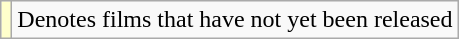<table class="wikitable">
<tr>
<td style="background:#ffc;"></td>
<td>Denotes films that have not yet been released</td>
</tr>
</table>
